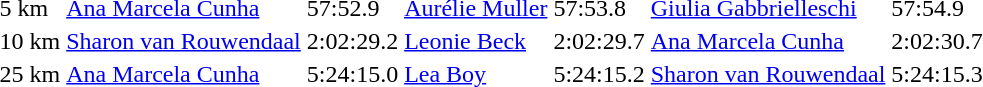<table>
<tr>
<td>5 km<br></td>
<td><a href='#'>Ana Marcela Cunha</a><br></td>
<td>57:52.9</td>
<td><a href='#'>Aurélie Muller</a><br></td>
<td>57:53.8</td>
<td><a href='#'>Giulia Gabbrielleschi</a><br></td>
<td>57:54.9</td>
</tr>
<tr>
<td>10 km<br></td>
<td><a href='#'>Sharon van Rouwendaal</a><br></td>
<td>2:02:29.2</td>
<td><a href='#'>Leonie Beck</a><br></td>
<td>2:02:29.7</td>
<td><a href='#'>Ana Marcela Cunha</a><br></td>
<td>2:02:30.7</td>
</tr>
<tr>
<td>25 km<br></td>
<td><a href='#'>Ana Marcela Cunha</a><br></td>
<td>5:24:15.0</td>
<td><a href='#'>Lea Boy</a><br></td>
<td>5:24:15.2</td>
<td><a href='#'>Sharon van Rouwendaal</a><br></td>
<td>5:24:15.3</td>
</tr>
</table>
